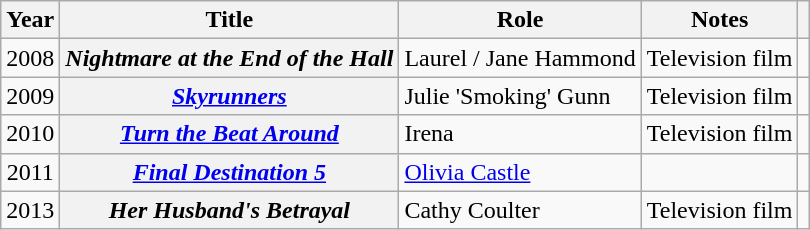<table class="wikitable sortable plainrowheaders">
<tr>
<th scope="col">Year</th>
<th scope="col">Title</th>
<th scope="col">Role</th>
<th scope="col" class="unsortable">Notes</th>
<th scope="col" class="unsortable"></th>
</tr>
<tr>
<td style="text-align:center;">2008</td>
<th scope="row"><em>Nightmare at the End of the Hall</em></th>
<td>Laurel / Jane Hammond</td>
<td>Television film</td>
<td></td>
</tr>
<tr>
<td style="text-align:center;">2009</td>
<th scope="row"><em><a href='#'>Skyrunners</a></em></th>
<td>Julie 'Smoking' Gunn</td>
<td>Television film</td>
<td></td>
</tr>
<tr>
<td style="text-align:center;">2010</td>
<th scope="row"><em><a href='#'>Turn the Beat Around</a></em></th>
<td>Irena</td>
<td>Television film</td>
<td></td>
</tr>
<tr>
<td style="text-align:center;">2011</td>
<th scope="row"><em><a href='#'>Final Destination 5</a></em></th>
<td><a href='#'>Olivia Castle</a></td>
<td></td>
<td></td>
</tr>
<tr>
<td style="text-align:center;">2013</td>
<th scope="row"><em>Her Husband's Betrayal</em></th>
<td>Cathy Coulter</td>
<td>Television film</td>
<td></td>
</tr>
</table>
